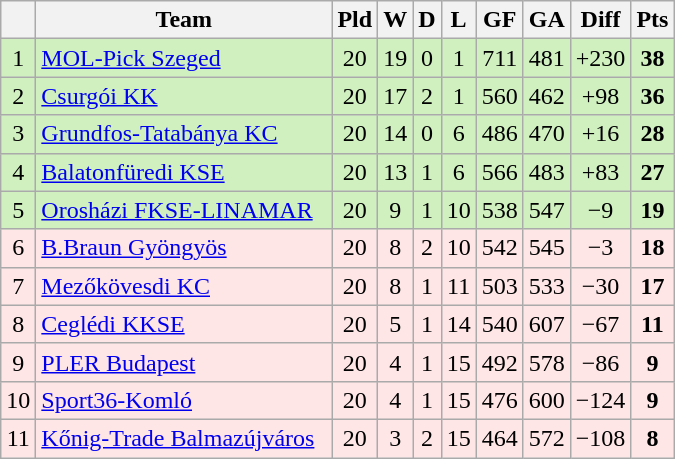<table class="wikitable sortable" style="text-align:center">
<tr>
<th></th>
<th width="190">Team</th>
<th>Pld</th>
<th>W</th>
<th>D</th>
<th>L</th>
<th>GF</th>
<th>GA</th>
<th>Diff</th>
<th>Pts</th>
</tr>
<tr style="background: #D0F0C0;">
<td>1</td>
<td align=left> <a href='#'>MOL-Pick Szeged</a></td>
<td>20</td>
<td>19</td>
<td>0</td>
<td>1</td>
<td>711</td>
<td>481</td>
<td>+230</td>
<td><strong>38</strong></td>
</tr>
<tr style="background: #D0F0C0;">
<td>2</td>
<td align=left> <a href='#'>Csurgói KK</a></td>
<td>20</td>
<td>17</td>
<td>2</td>
<td>1</td>
<td>560</td>
<td>462</td>
<td>+98</td>
<td><strong>36</strong></td>
</tr>
<tr style="background: #D0F0C0;">
<td>3</td>
<td align=left> <a href='#'>Grundfos-Tatabánya KC</a></td>
<td>20</td>
<td>14</td>
<td>0</td>
<td>6</td>
<td>486</td>
<td>470</td>
<td>+16</td>
<td><strong>28</strong></td>
</tr>
<tr style="background: #D0F0C0;">
<td>4</td>
<td align=left> <a href='#'>Balatonfüredi KSE</a></td>
<td>20</td>
<td>13</td>
<td>1</td>
<td>6</td>
<td>566</td>
<td>483</td>
<td>+83</td>
<td><strong>27</strong></td>
</tr>
<tr style="background: #D0F0C0;">
<td>5</td>
<td align=left> <a href='#'>Orosházi FKSE-LINAMAR</a></td>
<td>20</td>
<td>9</td>
<td>1</td>
<td>10</td>
<td>538</td>
<td>547</td>
<td>−9</td>
<td><strong>19</strong></td>
</tr>
<tr style="background: #FFE6E6;">
<td>6</td>
<td align=left> <a href='#'>B.Braun Gyöngyös</a></td>
<td>20</td>
<td>8</td>
<td>2</td>
<td>10</td>
<td>542</td>
<td>545</td>
<td>−3</td>
<td><strong>18</strong></td>
</tr>
<tr style="background: #FFE6E6;">
<td>7</td>
<td align=left> <a href='#'>Mezőkövesdi KC</a></td>
<td>20</td>
<td>8</td>
<td>1</td>
<td>11</td>
<td>503</td>
<td>533</td>
<td>−30</td>
<td><strong>17</strong></td>
</tr>
<tr style="background: #FFE6E6;">
<td>8</td>
<td align=left> <a href='#'>Ceglédi KKSE</a></td>
<td>20</td>
<td>5</td>
<td>1</td>
<td>14</td>
<td>540</td>
<td>607</td>
<td>−67</td>
<td><strong>11</strong></td>
</tr>
<tr style="background: #FFE6E6;">
<td>9</td>
<td align=left> <a href='#'>PLER Budapest</a></td>
<td>20</td>
<td>4</td>
<td>1</td>
<td>15</td>
<td>492</td>
<td>578</td>
<td>−86</td>
<td><strong>9</strong></td>
</tr>
<tr style="background: #FFE6E6;">
<td>10</td>
<td align=left> <a href='#'>Sport36-Komló</a></td>
<td>20</td>
<td>4</td>
<td>1</td>
<td>15</td>
<td>476</td>
<td>600</td>
<td>−124</td>
<td><strong>9</strong></td>
</tr>
<tr style="background: #FFE6E6;">
<td>11</td>
<td align=left> <a href='#'>Kőnig-Trade Balmazújváros</a></td>
<td>20</td>
<td>3</td>
<td>2</td>
<td>15</td>
<td>464</td>
<td>572</td>
<td>−108</td>
<td><strong>8</strong></td>
</tr>
</table>
